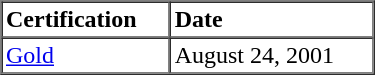<table border="1" cellspacing="0" cellpadding="2" style="width:250px;">
<tr>
<th align="left">Certification</th>
<th align="left">Date</th>
</tr>
<tr>
<td align="left"><a href='#'>Gold</a></td>
<td align="left">August 24, 2001</td>
</tr>
</table>
